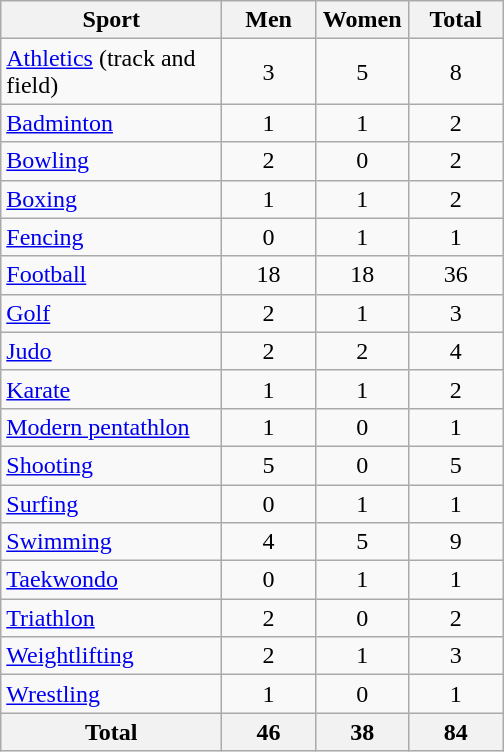<table class="wikitable sortable" style="text-align:center;">
<tr>
<th width=140>Sport</th>
<th width=55>Men</th>
<th width=55>Women</th>
<th width=55>Total</th>
</tr>
<tr>
<td align=left><a href='#'>Athletics</a> (track and field)</td>
<td>3</td>
<td>5</td>
<td>8</td>
</tr>
<tr>
<td align=left><a href='#'>Badminton</a></td>
<td>1</td>
<td>1</td>
<td>2</td>
</tr>
<tr>
<td align=left><a href='#'>Bowling</a></td>
<td>2</td>
<td>0</td>
<td>2</td>
</tr>
<tr>
<td align=left><a href='#'>Boxing</a></td>
<td>1</td>
<td>1</td>
<td>2</td>
</tr>
<tr>
<td align=left><a href='#'>Fencing</a></td>
<td>0</td>
<td>1</td>
<td>1</td>
</tr>
<tr>
<td align=left><a href='#'>Football</a></td>
<td>18</td>
<td>18</td>
<td>36</td>
</tr>
<tr>
<td align=left><a href='#'>Golf</a></td>
<td>2</td>
<td>1</td>
<td>3</td>
</tr>
<tr>
<td align=left><a href='#'>Judo</a></td>
<td>2</td>
<td>2</td>
<td>4</td>
</tr>
<tr>
<td align=left><a href='#'>Karate</a></td>
<td>1</td>
<td>1</td>
<td>2</td>
</tr>
<tr>
<td align=left><a href='#'>Modern pentathlon</a></td>
<td>1</td>
<td>0</td>
<td>1</td>
</tr>
<tr>
<td align=left><a href='#'>Shooting</a></td>
<td>5</td>
<td>0</td>
<td>5</td>
</tr>
<tr>
<td align=left><a href='#'>Surfing</a></td>
<td>0</td>
<td>1</td>
<td>1</td>
</tr>
<tr>
<td align=left><a href='#'>Swimming</a></td>
<td>4</td>
<td>5</td>
<td>9</td>
</tr>
<tr>
<td align=left><a href='#'>Taekwondo</a></td>
<td>0</td>
<td>1</td>
<td>1</td>
</tr>
<tr>
<td align=left><a href='#'>Triathlon</a></td>
<td>2</td>
<td>0</td>
<td>2</td>
</tr>
<tr>
<td align=left><a href='#'>Weightlifting</a></td>
<td>2</td>
<td>1</td>
<td>3</td>
</tr>
<tr>
<td align=left><a href='#'>Wrestling</a></td>
<td>1</td>
<td>0</td>
<td>1</td>
</tr>
<tr>
<th>Total</th>
<th>46</th>
<th>38</th>
<th>84</th>
</tr>
</table>
